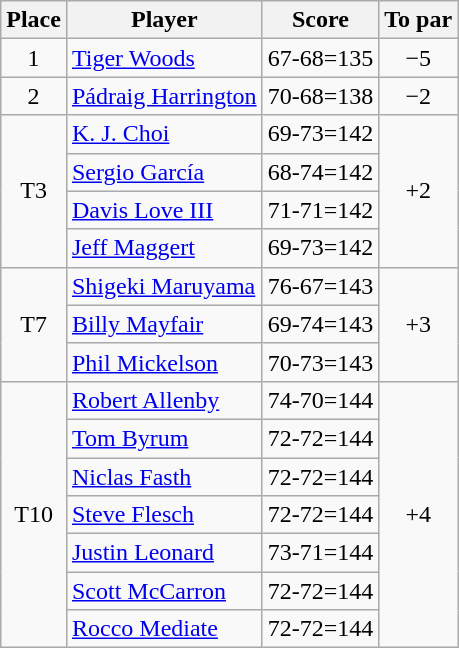<table class="wikitable">
<tr>
<th>Place</th>
<th>Player</th>
<th>Score</th>
<th>To par</th>
</tr>
<tr>
<td align=center>1</td>
<td> <a href='#'>Tiger Woods</a></td>
<td align=center>67-68=135</td>
<td align=center>−5</td>
</tr>
<tr>
<td align=center>2</td>
<td> <a href='#'>Pádraig Harrington</a></td>
<td align=center>70-68=138</td>
<td align=center>−2</td>
</tr>
<tr>
<td rowspan="4" align=center>T3</td>
<td> <a href='#'>K. J. Choi</a></td>
<td align=center>69-73=142</td>
<td rowspan="4" align=center>+2</td>
</tr>
<tr>
<td> <a href='#'>Sergio García</a></td>
<td align=center>68-74=142</td>
</tr>
<tr>
<td> <a href='#'>Davis Love III</a></td>
<td align=center>71-71=142</td>
</tr>
<tr>
<td> <a href='#'>Jeff Maggert</a></td>
<td align=center>69-73=142</td>
</tr>
<tr>
<td rowspan="3" align=center>T7</td>
<td> <a href='#'>Shigeki Maruyama</a></td>
<td align=center>76-67=143</td>
<td rowspan="3" align=center>+3</td>
</tr>
<tr>
<td> <a href='#'>Billy Mayfair</a></td>
<td align=center>69-74=143</td>
</tr>
<tr>
<td> <a href='#'>Phil Mickelson</a></td>
<td align=center>70-73=143</td>
</tr>
<tr>
<td rowspan="7" align=center>T10</td>
<td> <a href='#'>Robert Allenby</a></td>
<td align=center>74-70=144</td>
<td rowspan="7" align=center>+4</td>
</tr>
<tr>
<td> <a href='#'>Tom Byrum</a></td>
<td align=center>72-72=144</td>
</tr>
<tr>
<td> <a href='#'>Niclas Fasth</a></td>
<td align=center>72-72=144</td>
</tr>
<tr>
<td> <a href='#'>Steve Flesch</a></td>
<td align=center>72-72=144</td>
</tr>
<tr>
<td> <a href='#'>Justin Leonard</a></td>
<td align=center>73-71=144</td>
</tr>
<tr>
<td> <a href='#'>Scott McCarron</a></td>
<td align=center>72-72=144</td>
</tr>
<tr>
<td> <a href='#'>Rocco Mediate</a></td>
<td align=center>72-72=144</td>
</tr>
</table>
